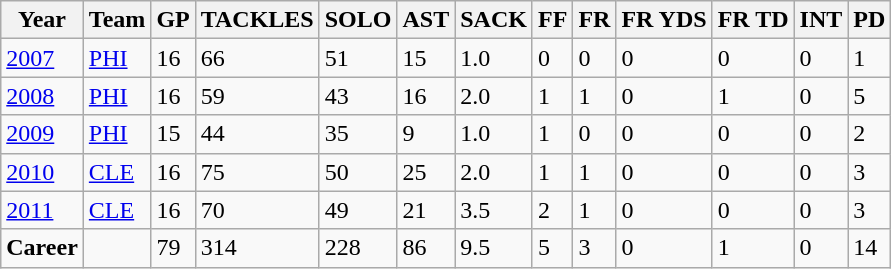<table class="wikitable">
<tr>
<th>Year</th>
<th>Team</th>
<th>GP</th>
<th>TACKLES</th>
<th>SOLO</th>
<th>AST</th>
<th>SACK</th>
<th>FF</th>
<th>FR</th>
<th>FR YDS</th>
<th>FR TD</th>
<th>INT</th>
<th>PD</th>
</tr>
<tr>
<td><a href='#'>2007</a></td>
<td><a href='#'>PHI</a></td>
<td>16</td>
<td>66</td>
<td>51</td>
<td>15</td>
<td>1.0</td>
<td>0</td>
<td>0</td>
<td>0</td>
<td>0</td>
<td>0</td>
<td>1</td>
</tr>
<tr>
<td><a href='#'>2008</a></td>
<td><a href='#'>PHI</a></td>
<td>16</td>
<td>59</td>
<td>43</td>
<td>16</td>
<td>2.0</td>
<td>1</td>
<td>1</td>
<td>0</td>
<td>1</td>
<td>0</td>
<td>5</td>
</tr>
<tr>
<td><a href='#'>2009</a></td>
<td><a href='#'>PHI</a></td>
<td>15</td>
<td>44</td>
<td>35</td>
<td>9</td>
<td>1.0</td>
<td>1</td>
<td>0</td>
<td>0</td>
<td>0</td>
<td>0</td>
<td>2</td>
</tr>
<tr>
<td><a href='#'>2010</a></td>
<td><a href='#'>CLE</a></td>
<td>16</td>
<td>75</td>
<td>50</td>
<td>25</td>
<td>2.0</td>
<td>1</td>
<td>1</td>
<td>0</td>
<td>0</td>
<td>0</td>
<td>3</td>
</tr>
<tr>
<td><a href='#'>2011</a></td>
<td><a href='#'>CLE</a></td>
<td>16</td>
<td>70</td>
<td>49</td>
<td>21</td>
<td>3.5</td>
<td>2</td>
<td>1</td>
<td>0</td>
<td>0</td>
<td>0</td>
<td>3</td>
</tr>
<tr>
<td><strong>Career</strong></td>
<td></td>
<td>79</td>
<td>314</td>
<td>228</td>
<td>86</td>
<td>9.5</td>
<td>5</td>
<td>3</td>
<td>0</td>
<td>1</td>
<td>0</td>
<td>14</td>
</tr>
</table>
